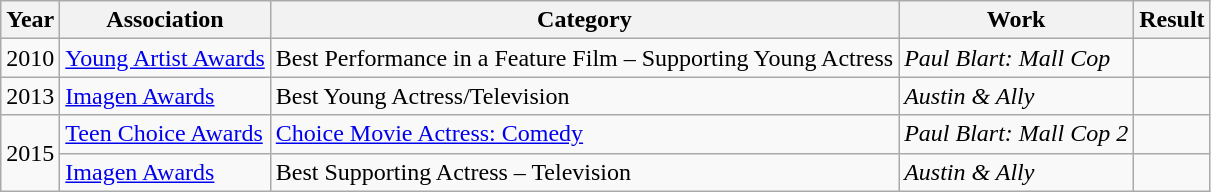<table class="wikitable">
<tr>
<th scope="col">Year</th>
<th scope="col">Association</th>
<th scope="col">Category</th>
<th scope="col">Work</th>
<th scope="col">Result</th>
</tr>
<tr>
<td>2010</td>
<td><a href='#'>Young Artist Awards</a></td>
<td>Best Performance in a Feature Film – Supporting Young Actress</td>
<td><em>Paul Blart: Mall Cop</em></td>
<td></td>
</tr>
<tr>
<td>2013</td>
<td><a href='#'>Imagen Awards</a></td>
<td>Best Young Actress/Television</td>
<td><em>Austin & Ally</em></td>
<td></td>
</tr>
<tr>
<td rowspan="2">2015</td>
<td><a href='#'>Teen Choice Awards</a></td>
<td><a href='#'>Choice Movie Actress: Comedy</a></td>
<td><em>Paul Blart: Mall Cop 2</em></td>
<td></td>
</tr>
<tr>
<td><a href='#'>Imagen Awards</a></td>
<td>Best Supporting Actress – Television</td>
<td><em>Austin & Ally</em></td>
<td></td>
</tr>
</table>
